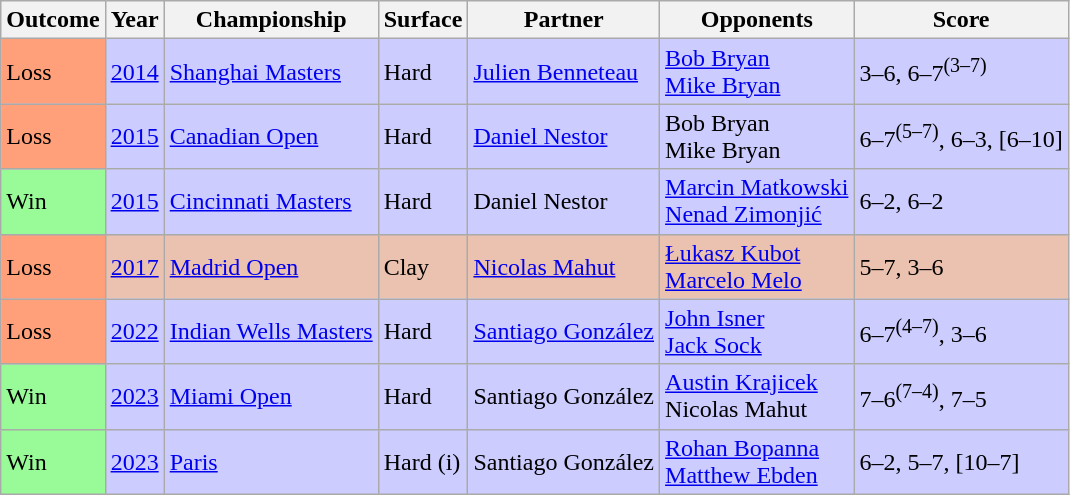<table class="sortable wikitable">
<tr>
<th>Outcome</th>
<th>Year</th>
<th>Championship</th>
<th>Surface</th>
<th>Partner</th>
<th>Opponents</th>
<th class="unsortable">Score</th>
</tr>
<tr style="background:#ccf;">
<td bgcolor=FFA07A>Loss</td>
<td><a href='#'>2014</a></td>
<td><a href='#'>Shanghai Masters</a></td>
<td>Hard</td>
<td> <a href='#'>Julien Benneteau</a></td>
<td> <a href='#'>Bob Bryan</a><br> <a href='#'>Mike Bryan</a></td>
<td>3–6, 6–7<sup>(3–7)</sup></td>
</tr>
<tr style="background:#ccf;">
<td bgcolor=FFA07A>Loss</td>
<td><a href='#'>2015</a></td>
<td><a href='#'>Canadian Open</a></td>
<td>Hard</td>
<td> <a href='#'>Daniel Nestor</a></td>
<td> Bob Bryan<br> Mike Bryan</td>
<td>6–7<sup>(5–7)</sup>, 6–3, [6–10]</td>
</tr>
<tr style="background:#ccf;">
<td bgcolor=98FB98>Win</td>
<td><a href='#'>2015</a></td>
<td><a href='#'>Cincinnati Masters</a></td>
<td>Hard</td>
<td> Daniel Nestor</td>
<td> <a href='#'>Marcin Matkowski</a><br> <a href='#'>Nenad Zimonjić</a></td>
<td>6–2, 6–2</td>
</tr>
<tr style="background:#ebc2af;">
<td bgcolor=FFA07A>Loss</td>
<td><a href='#'>2017</a></td>
<td><a href='#'>Madrid Open</a></td>
<td>Clay</td>
<td> <a href='#'>Nicolas Mahut</a></td>
<td> <a href='#'>Łukasz Kubot</a><br> <a href='#'>Marcelo Melo</a></td>
<td>5–7, 3–6</td>
</tr>
<tr style="background:#ccf;">
<td bgcolor=FFA07A>Loss</td>
<td><a href='#'>2022</a></td>
<td><a href='#'>Indian Wells Masters</a></td>
<td>Hard</td>
<td> <a href='#'>Santiago González</a></td>
<td> <a href='#'>John Isner</a><br> <a href='#'>Jack Sock</a></td>
<td>6–7<sup>(4–7)</sup>, 3–6</td>
</tr>
<tr style="background:#ccf;">
<td bgcolor=98FB98>Win</td>
<td><a href='#'>2023</a></td>
<td><a href='#'>Miami Open</a></td>
<td>Hard</td>
<td> Santiago González</td>
<td> <a href='#'>Austin Krajicek</a> <br>  Nicolas Mahut</td>
<td>7–6<sup>(7–4)</sup>, 7–5</td>
</tr>
<tr style="background:#CCCCFF">
<td bgcolor=98FB98>Win</td>
<td><a href='#'>2023</a></td>
<td><a href='#'>Paris</a></td>
<td>Hard (i)</td>
<td> Santiago González</td>
<td> <a href='#'>Rohan Bopanna</a> <br> <a href='#'>Matthew Ebden</a></td>
<td>6–2, 5–7, [10–7]</td>
</tr>
</table>
